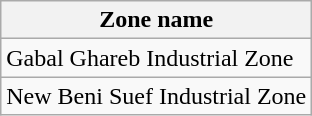<table class="wikitable">
<tr>
<th>Zone name</th>
</tr>
<tr>
<td rowspan="1">Gabal Ghareb Industrial Zone</td>
</tr>
<tr>
<td rowspan="1">New Beni Suef Industrial Zone</td>
</tr>
</table>
